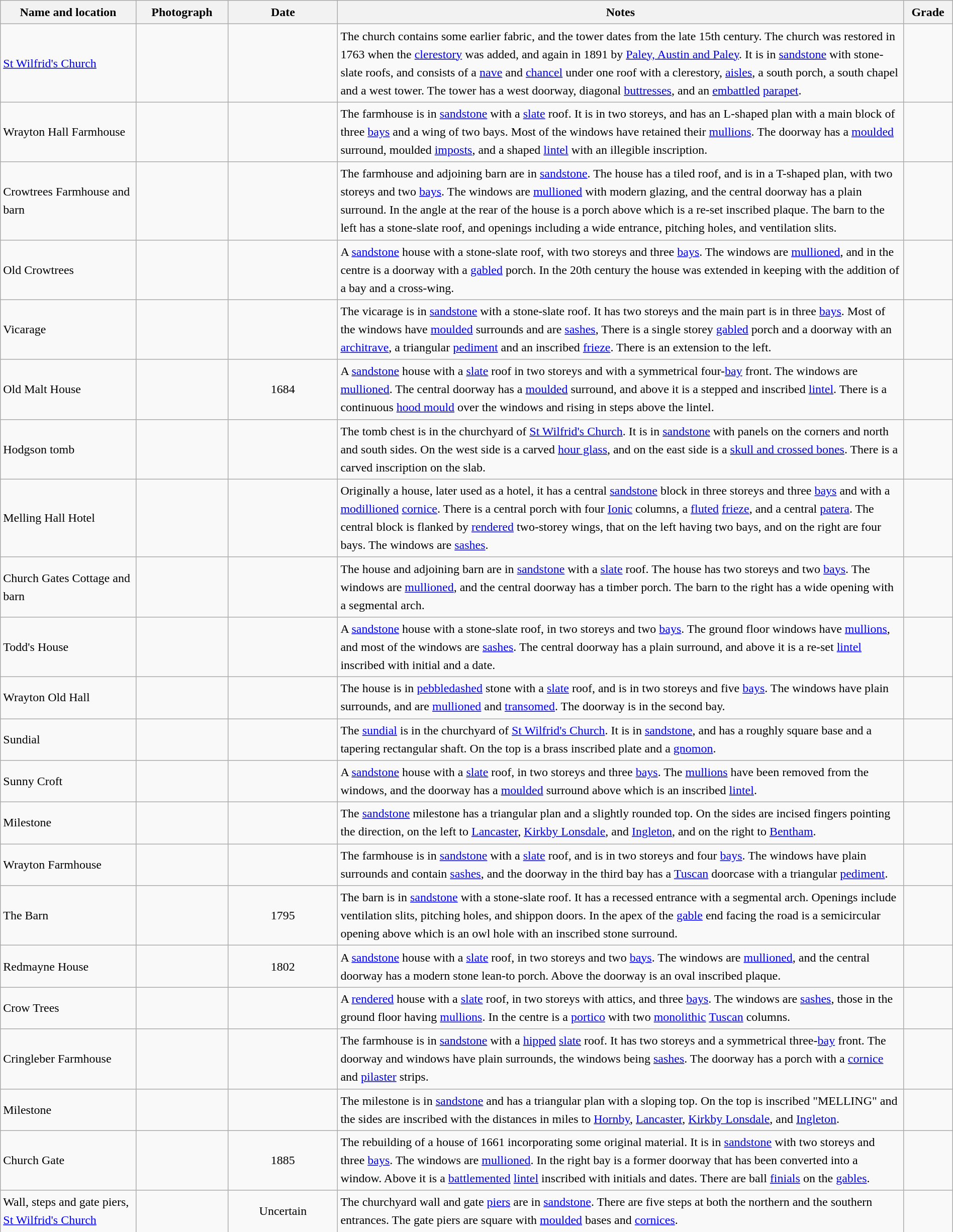<table class="wikitable sortable plainrowheaders" style="width:100%;border:0px;text-align:left;line-height:150%;">
<tr>
<th scope="col"  style="width:150px">Name and location</th>
<th scope="col"  style="width:100px" class="unsortable">Photograph</th>
<th scope="col"  style="width:120px">Date</th>
<th scope="col"  style="width:650px" class="unsortable">Notes</th>
<th scope="col"  style="width:50px">Grade</th>
</tr>
<tr>
<td><a href='#'>St Wilfrid's Church</a><br><small></small></td>
<td></td>
<td align="center"></td>
<td>The church contains some earlier fabric, and the tower dates from the late 15th century.  The church was restored in 1763 when the <a href='#'>clerestory</a> was added, and again in 1891 by <a href='#'>Paley, Austin and Paley</a>.  It is in <a href='#'>sandstone</a> with stone-slate roofs, and consists of a <a href='#'>nave</a> and <a href='#'>chancel</a> under one roof with a clerestory, <a href='#'>aisles</a>, a south porch, a south chapel and a west tower.  The tower has a west doorway, diagonal <a href='#'>buttresses</a>, and an <a href='#'>embattled</a> <a href='#'>parapet</a>.</td>
<td align="center" ></td>
</tr>
<tr>
<td>Wrayton Hall Farmhouse<br><small></small></td>
<td></td>
<td align="center"></td>
<td>The farmhouse is in <a href='#'>sandstone</a> with a <a href='#'>slate</a> roof.  It is in two storeys, and has an L-shaped plan with a main block of three <a href='#'>bays</a> and a wing of two bays.  Most of the windows have retained their <a href='#'>mullions</a>.  The doorway has a <a href='#'>moulded</a> surround, moulded <a href='#'>imposts</a>, and a shaped <a href='#'>lintel</a> with an illegible inscription.</td>
<td align="center" ></td>
</tr>
<tr>
<td>Crowtrees Farmhouse and barn<br><small></small></td>
<td></td>
<td align="center"></td>
<td>The farmhouse and adjoining barn are in <a href='#'>sandstone</a>.  The house has a tiled roof, and is in a T-shaped plan, with two storeys and two <a href='#'>bays</a>.  The windows are <a href='#'>mullioned</a> with modern glazing, and the central doorway has a plain surround.  In the angle at the rear of the house is a porch above which is a re-set inscribed plaque.  The barn to the left has a stone-slate roof, and openings including a wide entrance, pitching holes, and ventilation slits.</td>
<td align="center" ></td>
</tr>
<tr>
<td>Old Crowtrees<br><small></small></td>
<td></td>
<td align="center"></td>
<td>A <a href='#'>sandstone</a> house with a stone-slate roof, with two storeys and three <a href='#'>bays</a>.  The windows are <a href='#'>mullioned</a>, and in the centre is a doorway with a <a href='#'>gabled</a> porch.  In the 20th century the house was extended in keeping with the addition of a bay and a cross-wing.</td>
<td align="center" ></td>
</tr>
<tr>
<td>Vicarage<br><small></small></td>
<td></td>
<td align="center"></td>
<td>The vicarage is in <a href='#'>sandstone</a> with a stone-slate roof.  It has two storeys and the main part is in three <a href='#'>bays</a>.  Most of the windows have <a href='#'>moulded</a> surrounds and are <a href='#'>sashes</a>,  There is a single storey <a href='#'>gabled</a> porch and a doorway with an <a href='#'>architrave</a>, a triangular <a href='#'>pediment</a> and an inscribed <a href='#'>frieze</a>.  There is an extension to the left.</td>
<td align="center" ></td>
</tr>
<tr>
<td>Old Malt House<br><small></small></td>
<td></td>
<td align="center">1684</td>
<td>A <a href='#'>sandstone</a> house with a <a href='#'>slate</a> roof in two storeys and with a symmetrical four-<a href='#'>bay</a> front.  The windows are <a href='#'>mullioned</a>.  The central doorway has a <a href='#'>moulded</a> surround, and above it is a stepped and inscribed <a href='#'>lintel</a>.  There is a continuous <a href='#'>hood mould</a> over the windows and rising in steps above the lintel.</td>
<td align="center" ></td>
</tr>
<tr>
<td>Hodgson tomb<br><small></small></td>
<td></td>
<td align="center"></td>
<td>The tomb chest is in the churchyard of <a href='#'>St Wilfrid's Church</a>.  It is in <a href='#'>sandstone</a> with panels on the corners and north and south sides.  On the west side is a carved <a href='#'>hour glass</a>, and on the east side is a <a href='#'>skull and crossed bones</a>.  There is a carved inscription on the slab.</td>
<td align="center" ></td>
</tr>
<tr>
<td>Melling Hall Hotel<br><small></small></td>
<td></td>
<td align="center"></td>
<td>Originally a house, later used as a hotel, it has a central <a href='#'>sandstone</a> block in three storeys and three <a href='#'>bays</a> and with a <a href='#'>modillioned</a> <a href='#'>cornice</a>.  There is a central porch with four <a href='#'>Ionic</a> columns, a <a href='#'>fluted</a> <a href='#'>frieze</a>, and a central <a href='#'>patera</a>.  The central block is flanked by <a href='#'>rendered</a> two-storey wings, that on the left having two bays, and on the right are four bays.  The windows are <a href='#'>sashes</a>.</td>
<td align="center" ></td>
</tr>
<tr>
<td>Church Gates Cottage and barn<br><small></small></td>
<td></td>
<td align="center"></td>
<td>The house and adjoining barn are in <a href='#'>sandstone</a> with a <a href='#'>slate</a> roof.  The house has two storeys and two <a href='#'>bays</a>.  The windows are <a href='#'>mullioned</a>, and the central doorway has a timber porch.  The barn to the right has a wide opening with a segmental arch.</td>
<td align="center" ></td>
</tr>
<tr>
<td>Todd's House<br><small></small></td>
<td></td>
<td align="center"></td>
<td>A <a href='#'>sandstone</a> house with a stone-slate roof, in two storeys and two <a href='#'>bays</a>.  The ground floor windows have <a href='#'>mullions</a>, and most of the windows are <a href='#'>sashes</a>.   The central doorway has a plain surround, and above it is a re-set <a href='#'>lintel</a> inscribed with initial and a date.</td>
<td align="center" ></td>
</tr>
<tr>
<td>Wrayton Old Hall<br><small></small></td>
<td></td>
<td align="center"></td>
<td>The house is in <a href='#'>pebbledashed</a> stone with a <a href='#'>slate</a> roof, and is in two storeys and five <a href='#'>bays</a>.  The windows have plain surrounds, and are <a href='#'>mullioned</a> and <a href='#'>transomed</a>.  The doorway is in the second bay.</td>
<td align="center" ></td>
</tr>
<tr>
<td>Sundial<br><small></small></td>
<td></td>
<td align="center"></td>
<td>The <a href='#'>sundial</a> is in the churchyard of <a href='#'>St Wilfrid's Church</a>.  It is in <a href='#'>sandstone</a>, and has a roughly square base and a tapering rectangular shaft.  On the top is a brass inscribed plate and a <a href='#'>gnomon</a>.</td>
<td align="center" ></td>
</tr>
<tr>
<td>Sunny Croft<br><small></small></td>
<td></td>
<td align="center"></td>
<td>A <a href='#'>sandstone</a> house with a <a href='#'>slate</a> roof, in two storeys and three <a href='#'>bays</a>.  The <a href='#'>mullions</a> have been removed from the windows, and the doorway has a <a href='#'>moulded</a> surround above which is an inscribed <a href='#'>lintel</a>.</td>
<td align="center" ></td>
</tr>
<tr>
<td>Milestone<br><small></small></td>
<td></td>
<td align="center"></td>
<td>The <a href='#'>sandstone</a> milestone has a triangular plan and a slightly rounded top.  On the sides are incised fingers pointing the direction, on the left to <a href='#'>Lancaster</a>, <a href='#'>Kirkby Lonsdale</a>, and <a href='#'>Ingleton</a>, and on the right to <a href='#'>Bentham</a>.</td>
<td align="center" ></td>
</tr>
<tr>
<td>Wrayton Farmhouse<br><small></small></td>
<td></td>
<td align="center"></td>
<td>The farmhouse is in <a href='#'>sandstone</a> with a <a href='#'>slate</a> roof, and is in two storeys and four <a href='#'>bays</a>.  The windows have plain surrounds and contain <a href='#'>sashes</a>, and the doorway in the third bay has a <a href='#'>Tuscan</a> doorcase with a triangular <a href='#'>pediment</a>.</td>
<td align="center" ></td>
</tr>
<tr>
<td>The Barn<br><small></small></td>
<td></td>
<td align="center">1795</td>
<td>The barn is in <a href='#'>sandstone</a> with a stone-slate roof.  It has a recessed entrance with a segmental arch.  Openings include ventilation slits, pitching holes, and shippon doors.  In the apex of the <a href='#'>gable</a> end facing the road is a semicircular opening above which is an owl hole with an inscribed stone surround.</td>
<td align="center" ></td>
</tr>
<tr>
<td>Redmayne House<br><small></small></td>
<td></td>
<td align="center">1802</td>
<td>A <a href='#'>sandstone</a> house with a <a href='#'>slate</a> roof, in two storeys and two <a href='#'>bays</a>.  The windows are <a href='#'>mullioned</a>, and the central doorway has a modern stone lean-to porch.  Above the doorway is an oval inscribed plaque.</td>
<td align="center" ></td>
</tr>
<tr>
<td>Crow Trees<br><small></small></td>
<td></td>
<td align="center"></td>
<td>A <a href='#'>rendered</a> house with a <a href='#'>slate</a> roof, in two storeys with attics, and three <a href='#'>bays</a>.  The windows are <a href='#'>sashes</a>, those in the ground floor having <a href='#'>mullions</a>.  In the centre is a <a href='#'>portico</a> with two <a href='#'>monolithic</a> <a href='#'>Tuscan</a> columns.</td>
<td align="center" ></td>
</tr>
<tr>
<td>Cringleber Farmhouse<br><small></small></td>
<td></td>
<td align="center"></td>
<td>The farmhouse is in <a href='#'>sandstone</a> with a <a href='#'>hipped</a> <a href='#'>slate</a> roof.  It has two storeys and a symmetrical three-<a href='#'>bay</a> front.  The doorway and windows have plain surrounds, the windows being <a href='#'>sashes</a>.  The doorway has a porch with a <a href='#'>cornice</a> and <a href='#'>pilaster</a> strips.</td>
<td align="center" ></td>
</tr>
<tr>
<td>Milestone<br><small></small></td>
<td></td>
<td align="center"></td>
<td>The milestone is in <a href='#'>sandstone</a> and has a triangular plan with a sloping top.  On the top is inscribed "MELLING" and the sides are inscribed with the distances in miles to <a href='#'>Hornby</a>, <a href='#'>Lancaster</a>, <a href='#'>Kirkby Lonsdale</a>, and <a href='#'>Ingleton</a>.</td>
<td align="center" ></td>
</tr>
<tr>
<td>Church Gate<br><small></small></td>
<td></td>
<td align="center">1885</td>
<td>The rebuilding of a house of 1661 incorporating some original material.  It is in <a href='#'>sandstone</a> with two storeys and three <a href='#'>bays</a>.  The windows are <a href='#'>mullioned</a>.  In the right bay is a former doorway that has been converted into a window.  Above it is a <a href='#'>battlemented</a> <a href='#'>lintel</a> inscribed with initials and dates.  There are ball <a href='#'>finials</a> on the <a href='#'>gables</a>.</td>
<td align="center" ></td>
</tr>
<tr>
<td>Wall, steps and gate piers, <a href='#'>St Wilfrid's Church</a><br><small></small></td>
<td></td>
<td align="center">Uncertain</td>
<td>The churchyard wall and gate <a href='#'>piers</a> are in <a href='#'>sandstone</a>.  There are five steps at both the northern and the southern entrances.  The gate piers are square with <a href='#'>moulded</a> bases and <a href='#'>cornices</a>.</td>
<td align="center" ></td>
</tr>
<tr>
</tr>
</table>
